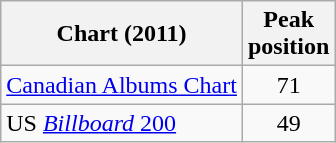<table class="wikitable sortable">
<tr>
<th style="text-align:center;">Chart (2011)</th>
<th style="text-align:center;">Peak<br>position</th>
</tr>
<tr>
<td align="left"><a href='#'>Canadian Albums Chart</a></td>
<td style="text-align:center;">71</td>
</tr>
<tr>
<td align="left">US <a href='#'><em>Billboard</em> 200</a></td>
<td style="text-align:center;">49</td>
</tr>
</table>
